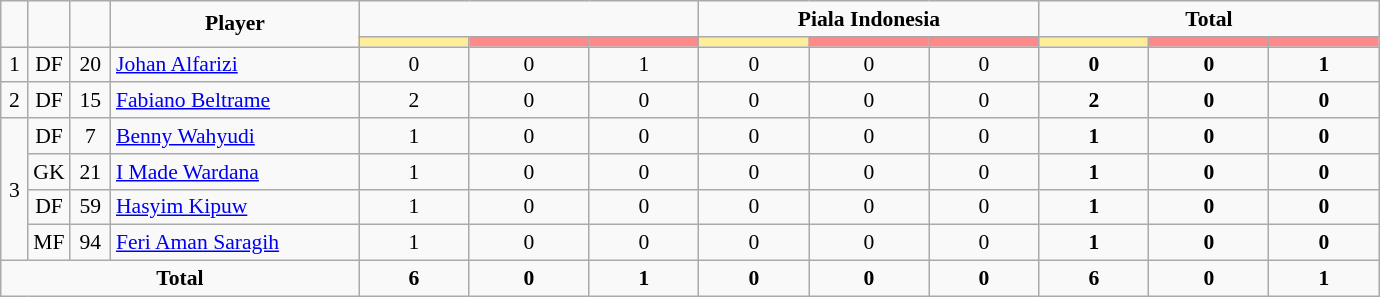<table class="wikitable" style="font-size: 90%; text-align: center;">
<tr>
<td rowspan="2"  style="width:2%;"><strong></strong></td>
<td rowspan="2"  style="width:3%;"><strong></strong></td>
<td rowspan="2"  style="width:3%;"><strong></strong></td>
<td rowspan="2"  style="width:18%;"><strong>Player</strong></td>
<td colspan="3"><strong></strong></td>
<td colspan="3"><strong>Piala Indonesia</strong></td>
<td colspan="3"><strong>Total</strong></td>
</tr>
<tr>
<th style="width:25px; background:#fe9;"></th>
<th style="width:28px; background:#ff8888;"></th>
<th style="width:25px; background:#ff8888;"></th>
<th style="width:25px; background:#fe9;"></th>
<th style="width:28px; background:#ff8888;"></th>
<th style="width:25px; background:#ff8888;"></th>
<th style="width:25px; background:#fe9;"></th>
<th style="width:28px; background:#ff8888;"></th>
<th style="width:25px; background:#ff8888;"></th>
</tr>
<tr>
<td>1</td>
<td>DF</td>
<td>20</td>
<td align=left> <a href='#'>Johan Alfarizi</a></td>
<td>0</td>
<td>0</td>
<td>1</td>
<td>0</td>
<td>0</td>
<td>0</td>
<td><strong>0</strong></td>
<td><strong>0</strong></td>
<td><strong>1</strong></td>
</tr>
<tr>
<td>2</td>
<td>DF</td>
<td>15</td>
<td align=left> <a href='#'>Fabiano Beltrame</a></td>
<td>2</td>
<td>0</td>
<td>0</td>
<td>0</td>
<td>0</td>
<td>0</td>
<td><strong>2</strong></td>
<td><strong>0</strong></td>
<td><strong>0</strong></td>
</tr>
<tr>
<td rowspan=4>3</td>
<td>DF</td>
<td>7</td>
<td align=left> <a href='#'>Benny Wahyudi</a></td>
<td>1</td>
<td>0</td>
<td>0</td>
<td>0</td>
<td>0</td>
<td>0</td>
<td><strong>1</strong></td>
<td><strong>0</strong></td>
<td><strong>0</strong></td>
</tr>
<tr>
<td>GK</td>
<td>21</td>
<td align=left> <a href='#'>I Made Wardana</a></td>
<td>1</td>
<td>0</td>
<td>0</td>
<td>0</td>
<td>0</td>
<td>0</td>
<td><strong>1</strong></td>
<td><strong>0</strong></td>
<td><strong>0</strong></td>
</tr>
<tr>
<td>DF</td>
<td>59</td>
<td align=left> <a href='#'>Hasyim Kipuw</a></td>
<td>1</td>
<td>0</td>
<td>0</td>
<td>0</td>
<td>0</td>
<td>0</td>
<td><strong>1</strong></td>
<td><strong>0</strong></td>
<td><strong>0</strong></td>
</tr>
<tr>
<td>MF</td>
<td>94</td>
<td align=left> <a href='#'>Feri Aman Saragih</a></td>
<td>1</td>
<td>0</td>
<td>0</td>
<td>0</td>
<td>0</td>
<td>0</td>
<td><strong>1</strong></td>
<td><strong>0</strong></td>
<td><strong>0</strong></td>
</tr>
<tr>
<td colspan="4"><strong>Total</strong></td>
<td><strong>6</strong></td>
<td><strong>0</strong></td>
<td><strong>1</strong></td>
<td><strong>0</strong></td>
<td><strong>0</strong></td>
<td><strong>0</strong></td>
<td><strong>6</strong></td>
<td><strong>0</strong></td>
<td><strong>1</strong></td>
</tr>
</table>
